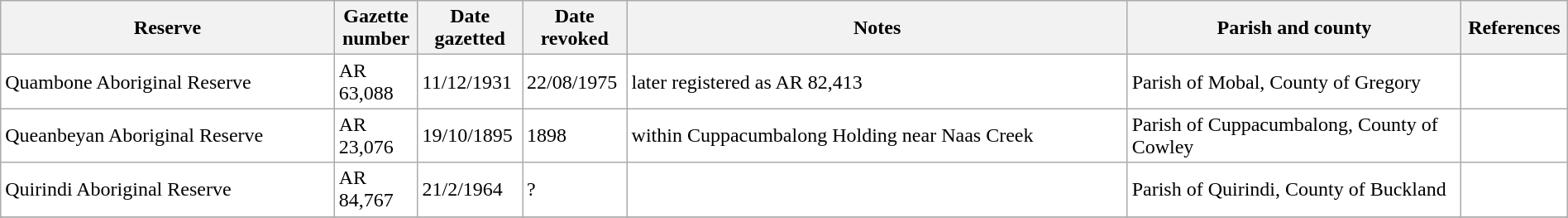<table class="wikitable" style="width:100%; background:#fff;">
<tr>
<th scope="col" style="width:20%;">Reserve</th>
<th scope="col" style="width:5%;">Gazette number</th>
<th scope="col" style="width:5%;">Date gazetted</th>
<th scope="col" style="width:5%;">Date revoked</th>
<th scope="col" class="unsortable" style="width: 30%">Notes</th>
<th scope="col" class="unsortable" style="width: 20%">Parish and county</th>
<th scope="col" class="unsortable" style="width: 5%">References</th>
</tr>
<tr>
<td>Quambone Aboriginal Reserve</td>
<td>AR 63,088</td>
<td>11/12/1931</td>
<td>22/08/1975</td>
<td>later registered as AR  82,413</td>
<td>Parish of Mobal, County of Gregory</td>
<td></td>
</tr>
<tr>
<td>Queanbeyan Aboriginal Reserve</td>
<td>AR 23,076</td>
<td>19/10/1895</td>
<td>1898</td>
<td>within Cuppacumbalong Holding near Naas Creek</td>
<td>Parish of Cuppacumbalong, County of Cowley</td>
<td></td>
</tr>
<tr>
<td>Quirindi Aboriginal Reserve</td>
<td>AR 84,767</td>
<td>21/2/1964</td>
<td>?</td>
<td></td>
<td>Parish of Quirindi, County of Buckland</td>
<td></td>
</tr>
<tr>
</tr>
</table>
